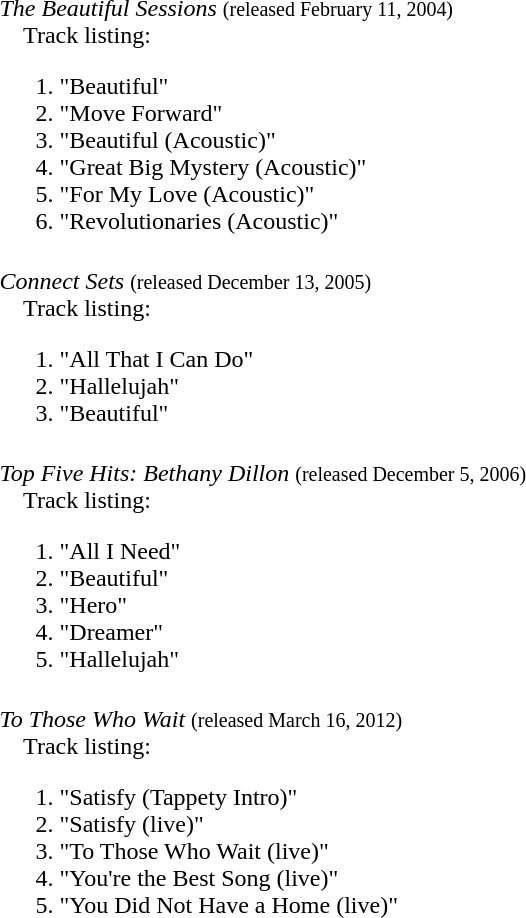<table border="0" cellpadding="3" cellspacing="0">
<tr>
<td align="left"><em>The Beautiful Sessions</em> <small>(released February 11, 2004)</small><br>    Track listing:<ol><li>"Beautiful"</li><li>"Move Forward"</li><li>"Beautiful (Acoustic)"</li><li>"Great Big Mystery (Acoustic)"</li><li>"For My Love (Acoustic)"</li><li>"Revolutionaries (Acoustic)"</li></ol></td>
</tr>
<tr>
<td align="left"><em>Connect Sets</em> <small>(released December 13, 2005)</small><br>    Track listing:<ol><li>"All That I Can Do"</li><li>"Hallelujah"</li><li>"Beautiful"</li></ol></td>
</tr>
<tr>
<td align="left"><em>Top Five Hits: Bethany Dillon</em> <small>(released December 5, 2006)</small><br>    Track listing:<ol><li>"All I Need"</li><li>"Beautiful"</li><li>"Hero"</li><li>"Dreamer"</li><li>"Hallelujah"</li></ol></td>
</tr>
<tr>
<td align="left"><em>To Those Who Wait</em> <small>(released March 16, 2012)</small><br>    Track listing:<ol><li>"Satisfy (Tappety Intro)"</li><li>"Satisfy (live)"</li><li>"To Those Who Wait (live)"</li><li>"You're the Best Song (live)"</li><li>"You Did Not Have a Home (live)"</li></ol></td>
</tr>
</table>
